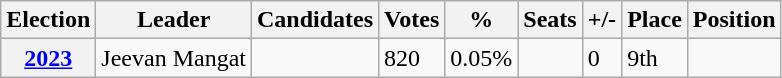<table class="wikitable" style="text-align: left;">
<tr>
<th>Election</th>
<th>Leader</th>
<th>Candidates</th>
<th>Votes</th>
<th>%</th>
<th>Seats</th>
<th>+/-</th>
<th>Place</th>
<th>Position</th>
</tr>
<tr>
<th><a href='#'>2023</a></th>
<td>Jeevan Mangat</td>
<td></td>
<td>820</td>
<td>0.05%</td>
<td></td>
<td> 0</td>
<td> 9th</td>
<td></td>
</tr>
</table>
